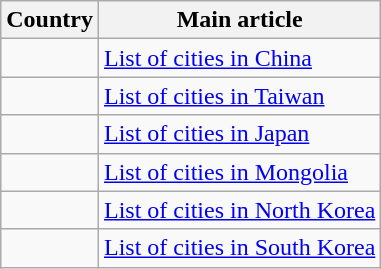<table class=wikitable>
<tr>
<th>Country</th>
<th>Main article</th>
</tr>
<tr>
<td></td>
<td><a href='#'>List of cities in China</a></td>
</tr>
<tr>
<td></td>
<td><a href='#'>List of cities in Taiwan</a></td>
</tr>
<tr>
<td></td>
<td><a href='#'>List of cities in Japan</a></td>
</tr>
<tr>
<td></td>
<td><a href='#'>List of cities in Mongolia</a></td>
</tr>
<tr>
<td></td>
<td><a href='#'>List of cities in North Korea</a></td>
</tr>
<tr>
<td></td>
<td><a href='#'>List of cities in South Korea</a></td>
</tr>
</table>
